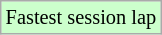<table class="wikitable" style="font-size: 85%;">
<tr style="background:#ccffcc;">
<td>Fastest session lap</td>
</tr>
</table>
